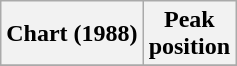<table class="wikitable sortable plainrowheaders" style="text-align:center">
<tr>
<th>Chart (1988)</th>
<th>Peak<br>position</th>
</tr>
<tr>
</tr>
</table>
